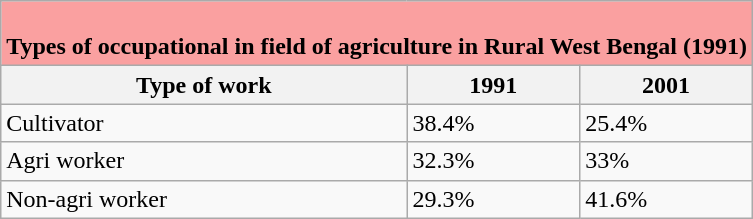<table class="wikitable">
<tr>
<th colspan="8" style="background: #FAA0A0;"><br>Types of occupational in field of agriculture in Rural West Bengal (1991)</th>
</tr>
<tr>
<th>Type of work</th>
<th><strong>1991</strong></th>
<th><strong>2001</strong></th>
</tr>
<tr>
<td>Cultivator</td>
<td>38.4%</td>
<td>25.4%</td>
</tr>
<tr>
<td>Agri worker</td>
<td>32.3%</td>
<td>33%</td>
</tr>
<tr>
<td>Non-agri worker</td>
<td>29.3%</td>
<td>41.6%</td>
</tr>
</table>
